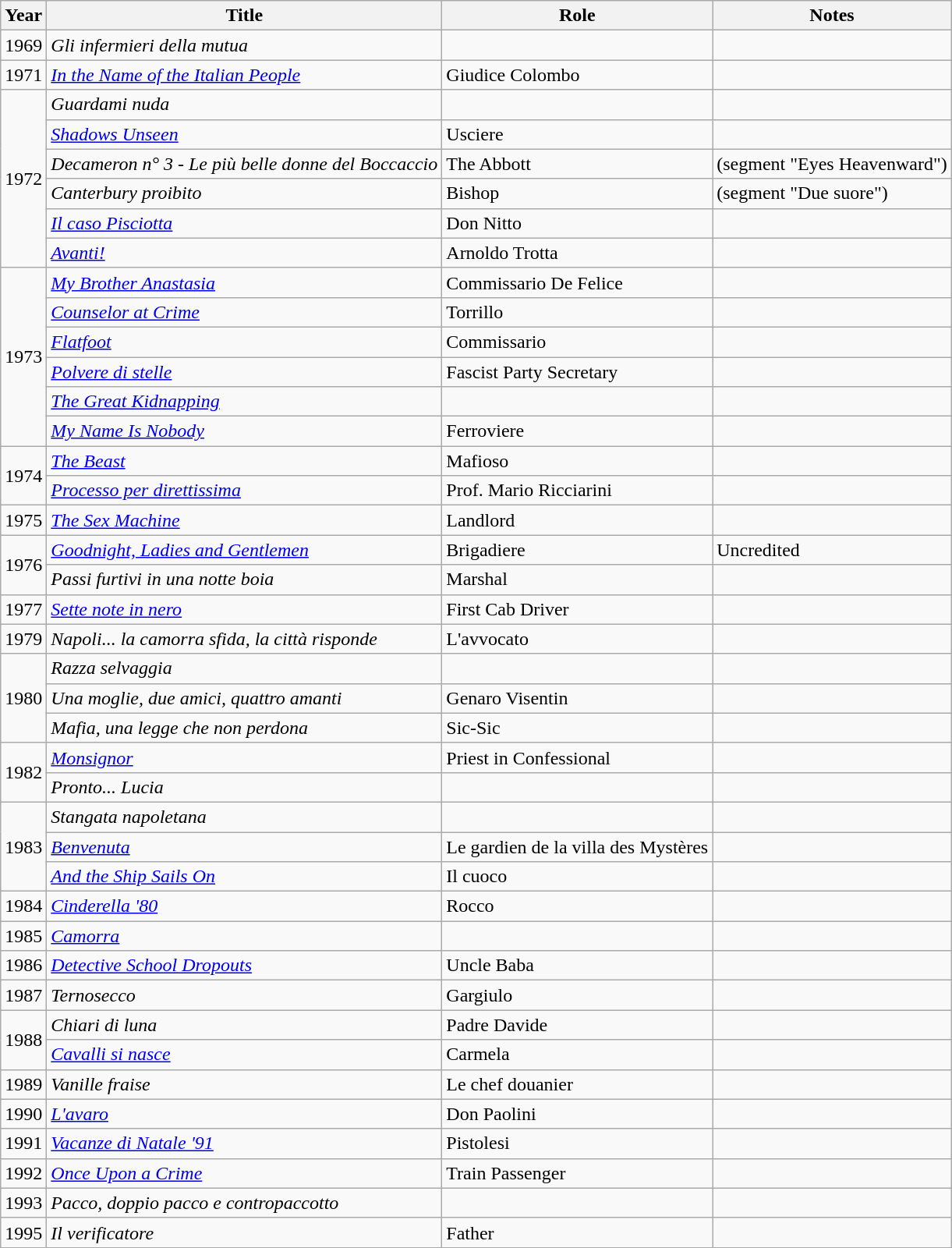<table class="wikitable sortable">
<tr>
<th>Year</th>
<th>Title</th>
<th>Role</th>
<th class="unsortable">Notes</th>
</tr>
<tr>
<td>1969</td>
<td><em>Gli infermieri della mutua</em></td>
<td></td>
<td></td>
</tr>
<tr>
<td>1971</td>
<td><em><a href='#'>In the Name of the Italian People</a></em></td>
<td>Giudice Colombo</td>
<td></td>
</tr>
<tr>
<td rowspan=6>1972</td>
<td><em>Guardami nuda</em></td>
<td></td>
<td></td>
</tr>
<tr>
<td><em><a href='#'>Shadows Unseen</a></em></td>
<td>Usciere</td>
<td></td>
</tr>
<tr>
<td><em>Decameron n° 3 - Le più belle donne del Boccaccio</em></td>
<td>The Abbott</td>
<td>(segment "Eyes Heavenward")</td>
</tr>
<tr>
<td><em>Canterbury proibito</em></td>
<td>Bishop</td>
<td>(segment "Due suore")</td>
</tr>
<tr>
<td><em><a href='#'>Il caso Pisciotta</a></em></td>
<td>Don Nitto</td>
<td></td>
</tr>
<tr>
<td><em><a href='#'>Avanti!</a></em></td>
<td>Arnoldo Trotta</td>
<td></td>
</tr>
<tr>
<td rowspan=6>1973</td>
<td><em><a href='#'>My Brother Anastasia</a></em></td>
<td>Commissario De Felice</td>
<td></td>
</tr>
<tr>
<td><em><a href='#'>Counselor at Crime</a></em></td>
<td>Torrillo</td>
<td></td>
</tr>
<tr>
<td><em><a href='#'>Flatfoot</a></em></td>
<td>Commissario</td>
<td></td>
</tr>
<tr>
<td><em><a href='#'>Polvere di stelle</a></em></td>
<td>Fascist Party Secretary</td>
<td></td>
</tr>
<tr>
<td><em><a href='#'>The Great Kidnapping</a></em></td>
<td></td>
<td></td>
</tr>
<tr>
<td><em><a href='#'>My Name Is Nobody</a></em></td>
<td>Ferroviere</td>
<td></td>
</tr>
<tr>
<td rowspan=2>1974</td>
<td><em><a href='#'>The Beast</a></em></td>
<td>Mafioso</td>
<td></td>
</tr>
<tr>
<td><em><a href='#'>Processo per direttissima</a></em></td>
<td>Prof. Mario Ricciarini</td>
<td></td>
</tr>
<tr>
<td>1975</td>
<td><em><a href='#'>The Sex Machine</a></em></td>
<td>Landlord</td>
<td></td>
</tr>
<tr>
<td rowspan=2>1976</td>
<td><em><a href='#'>Goodnight, Ladies and Gentlemen</a></em></td>
<td>Brigadiere</td>
<td>Uncredited</td>
</tr>
<tr>
<td><em>Passi furtivi in una notte boia</em></td>
<td>Marshal</td>
<td></td>
</tr>
<tr>
<td>1977</td>
<td><em><a href='#'>Sette note in nero</a></em></td>
<td>First Cab Driver</td>
<td></td>
</tr>
<tr>
<td>1979</td>
<td><em>Napoli... la camorra sfida, la città risponde</em></td>
<td>L'avvocato</td>
<td></td>
</tr>
<tr>
<td rowspan=3>1980</td>
<td><em>Razza selvaggia</em></td>
<td></td>
<td></td>
</tr>
<tr>
<td><em>Una moglie, due amici, quattro amanti</em></td>
<td>Genaro Visentin</td>
<td></td>
</tr>
<tr>
<td><em>Mafia, una legge che non perdona</em></td>
<td>Sic-Sic</td>
<td></td>
</tr>
<tr>
<td rowspan=2>1982</td>
<td><em><a href='#'>Monsignor</a></em></td>
<td>Priest in Confessional</td>
<td></td>
</tr>
<tr>
<td><em>Pronto... Lucia</em></td>
<td></td>
<td></td>
</tr>
<tr>
<td rowspan=3>1983</td>
<td><em>Stangata napoletana</em></td>
<td></td>
<td></td>
</tr>
<tr>
<td><em><a href='#'>Benvenuta</a></em></td>
<td>Le gardien de la villa des Mystères</td>
<td></td>
</tr>
<tr>
<td><em><a href='#'>And the Ship Sails On</a></em></td>
<td>Il cuoco</td>
<td></td>
</tr>
<tr>
<td>1984</td>
<td><em><a href='#'>Cinderella '80</a></em></td>
<td>Rocco</td>
<td></td>
</tr>
<tr>
<td>1985</td>
<td><em><a href='#'>Camorra</a></em></td>
<td></td>
<td></td>
</tr>
<tr>
<td>1986</td>
<td><em><a href='#'>Detective School Dropouts</a></em></td>
<td>Uncle Baba</td>
<td></td>
</tr>
<tr>
<td>1987</td>
<td><em>Ternosecco</em></td>
<td>Gargiulo</td>
<td></td>
</tr>
<tr>
<td rowspan=2>1988</td>
<td><em>Chiari di luna</em></td>
<td>Padre Davide</td>
<td></td>
</tr>
<tr>
<td><em><a href='#'>Cavalli si nasce</a></em></td>
<td>Carmela</td>
<td></td>
</tr>
<tr>
<td>1989</td>
<td><em>Vanille fraise</em></td>
<td>Le chef douanier</td>
<td></td>
</tr>
<tr>
<td>1990</td>
<td><em><a href='#'>L'avaro</a></em></td>
<td>Don Paolini</td>
<td></td>
</tr>
<tr>
<td>1991</td>
<td><em><a href='#'>Vacanze di Natale '91</a></em></td>
<td>Pistolesi</td>
<td></td>
</tr>
<tr>
<td>1992</td>
<td><em><a href='#'>Once Upon a Crime</a></em></td>
<td>Train Passenger</td>
<td></td>
</tr>
<tr>
<td>1993</td>
<td><em>Pacco, doppio pacco e contropaccotto</em></td>
<td></td>
<td></td>
</tr>
<tr>
<td>1995</td>
<td><em>Il verificatore</em></td>
<td>Father</td>
<td></td>
</tr>
<tr>
</tr>
</table>
